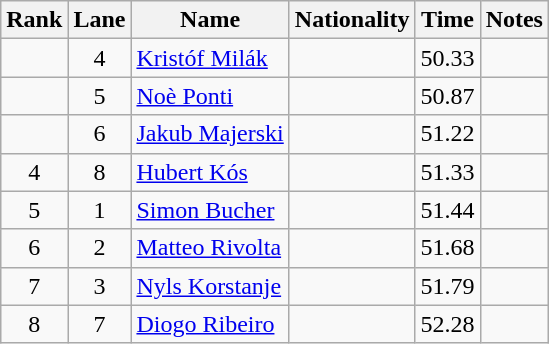<table class="wikitable sortable" style="text-align:center">
<tr>
<th>Rank</th>
<th>Lane</th>
<th>Name</th>
<th>Nationality</th>
<th>Time</th>
<th>Notes</th>
</tr>
<tr>
<td></td>
<td>4</td>
<td align=left><a href='#'>Kristóf Milák</a></td>
<td align=left></td>
<td>50.33</td>
<td></td>
</tr>
<tr>
<td></td>
<td>5</td>
<td align=left><a href='#'>Noè Ponti</a></td>
<td align=left></td>
<td>50.87</td>
<td></td>
</tr>
<tr>
<td></td>
<td>6</td>
<td align=left><a href='#'>Jakub Majerski</a></td>
<td align=left></td>
<td>51.22</td>
<td></td>
</tr>
<tr>
<td>4</td>
<td>8</td>
<td align=left><a href='#'>Hubert Kós</a></td>
<td align=left></td>
<td>51.33</td>
<td></td>
</tr>
<tr>
<td>5</td>
<td>1</td>
<td align=left><a href='#'>Simon Bucher</a></td>
<td align=left></td>
<td>51.44</td>
<td></td>
</tr>
<tr>
<td>6</td>
<td>2</td>
<td align=left><a href='#'>Matteo Rivolta</a></td>
<td align=left></td>
<td>51.68</td>
<td></td>
</tr>
<tr>
<td>7</td>
<td>3</td>
<td align=left><a href='#'>Nyls Korstanje</a></td>
<td align=left></td>
<td>51.79</td>
<td></td>
</tr>
<tr>
<td>8</td>
<td>7</td>
<td align=left><a href='#'>Diogo Ribeiro</a></td>
<td align=left></td>
<td>52.28</td>
<td></td>
</tr>
</table>
